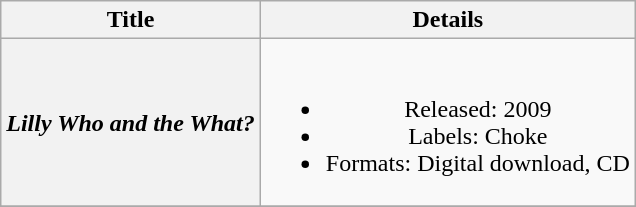<table class="wikitable plainrowheaders" style="text-align:center;">
<tr>
<th scope="col">Title</th>
<th scope="col">Details</th>
</tr>
<tr>
<th scope="row"><em>Lilly Who and the What?</em></th>
<td><br><ul><li>Released: 2009</li><li>Labels: Choke</li><li>Formats: Digital download, CD</li></ul></td>
</tr>
<tr>
</tr>
</table>
